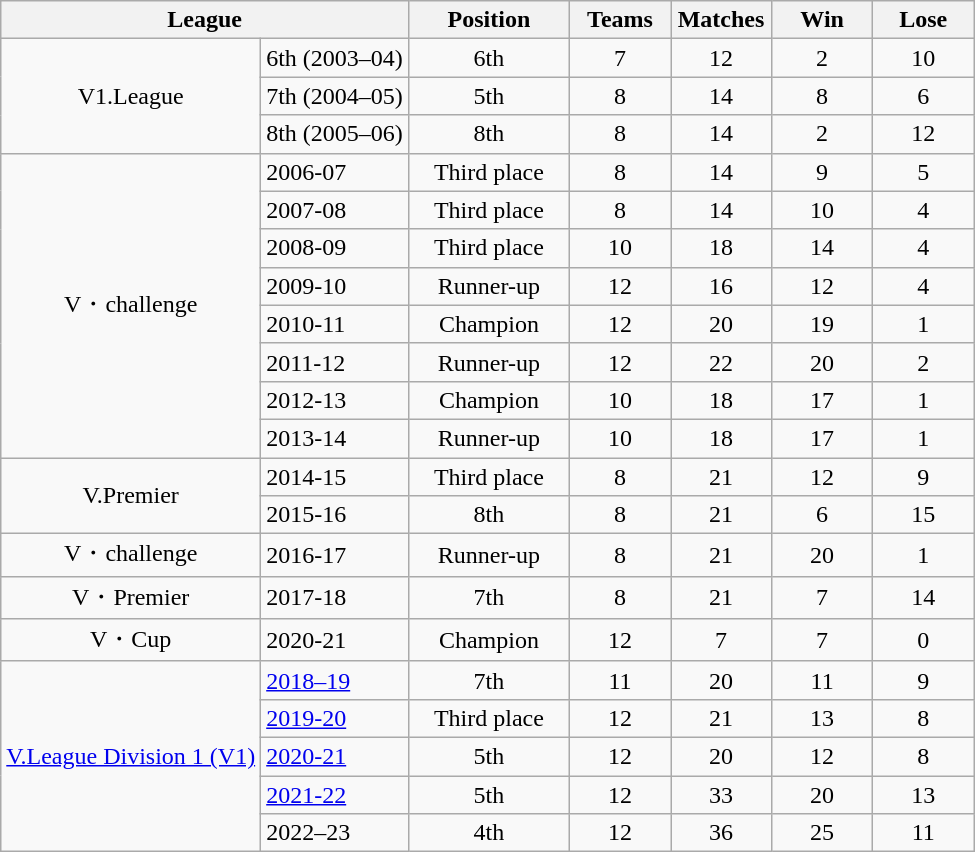<table class="wikitable" border="1">
<tr>
<th width=200 colspan=2>League</th>
<th width=100>Position</th>
<th width=60 align=center>Teams</th>
<th width=60>Matches</th>
<th width=60>Win</th>
<th width=60>Lose</th>
</tr>
<tr>
<td align=center rowspan=3>V1.League</td>
<td>6th (2003–04)</td>
<td align=center>6th</td>
<td align=center>7</td>
<td align=center>12</td>
<td align=center>2</td>
<td align=center>10</td>
</tr>
<tr>
<td>7th (2004–05)</td>
<td align=center>5th</td>
<td align=center>8</td>
<td align=center>14</td>
<td align=center>8</td>
<td align=center>6</td>
</tr>
<tr>
<td>8th (2005–06)</td>
<td align=center>8th</td>
<td align=center>8</td>
<td align=center>14</td>
<td align=center>2</td>
<td align=center>12</td>
</tr>
<tr>
<td align=center rowspan=8>V・challenge</td>
<td>2006-07</td>
<td align=center> Third place</td>
<td align=center>8</td>
<td align=center>14</td>
<td align=center>9</td>
<td align=center>5</td>
</tr>
<tr>
<td>2007-08</td>
<td align=center> Third place</td>
<td align=center>8</td>
<td align=center>14</td>
<td align=center>10</td>
<td align=center>4</td>
</tr>
<tr>
<td>2008-09</td>
<td align=center> Third place</td>
<td align=center>10</td>
<td align=center>18</td>
<td align=center>14</td>
<td align=center>4</td>
</tr>
<tr>
<td>2009-10</td>
<td align=center> Runner-up</td>
<td align=center>12</td>
<td align=center>16</td>
<td align=center>12</td>
<td align=center>4</td>
</tr>
<tr>
<td>2010-11</td>
<td align=center> Champion</td>
<td align=center>12</td>
<td align=center>20</td>
<td align=center>19</td>
<td align=center>1</td>
</tr>
<tr>
<td>2011-12</td>
<td align=center> Runner-up</td>
<td align=center>12</td>
<td align=center>22</td>
<td align=center>20</td>
<td align=center>2</td>
</tr>
<tr>
<td>2012-13</td>
<td align=center> Champion</td>
<td align=center>10</td>
<td align=center>18</td>
<td align=center>17</td>
<td align=center>1</td>
</tr>
<tr>
<td>2013-14</td>
<td align=center> Runner-up</td>
<td align=center>10</td>
<td align=center>18</td>
<td align=center>17</td>
<td align=center>1</td>
</tr>
<tr>
<td align=center rowspan=2>V.Premier</td>
<td>2014-15</td>
<td align=center> Third place</td>
<td align=center>8</td>
<td align=center>21</td>
<td align=center>12</td>
<td align=center>9</td>
</tr>
<tr>
<td>2015-16</td>
<td align=center>8th</td>
<td align=center>8</td>
<td align=center>21</td>
<td align=center>6</td>
<td align=center>15</td>
</tr>
<tr>
<td align=center rowspan=1>V・challenge</td>
<td>2016-17</td>
<td align=center> Runner-up</td>
<td align=center>8</td>
<td align=center>21</td>
<td align=center>20</td>
<td align=center>1</td>
</tr>
<tr>
<td align=center rowspan=1>V・Premier</td>
<td>2017-18</td>
<td align=center>7th</td>
<td align=center>8</td>
<td align=center>21</td>
<td align=center>7</td>
<td align=center>14</td>
</tr>
<tr>
<td align=center rowspan=1>V・Cup</td>
<td>2020-21</td>
<td align=center> Champion</td>
<td align=center>12</td>
<td align=center>7</td>
<td align=center>7</td>
<td align=center>0</td>
</tr>
<tr>
<td align=center rowspan=5><a href='#'>V.League Division 1 (V1)</a></td>
<td><a href='#'>2018–19</a></td>
<td align=center>7th</td>
<td align=center>11</td>
<td align=center>20</td>
<td align=center>11</td>
<td align=center>9</td>
</tr>
<tr>
<td><a href='#'>2019-20</a></td>
<td align=center> Third place</td>
<td align=center>12</td>
<td align=center>21</td>
<td align=center>13</td>
<td align=center>8</td>
</tr>
<tr>
<td><a href='#'>2020-21</a></td>
<td align=center>5th</td>
<td align=center>12</td>
<td align=center>20</td>
<td align=center>12</td>
<td align=center>8</td>
</tr>
<tr>
<td><a href='#'>2021-22</a></td>
<td align=center>5th</td>
<td align=center>12</td>
<td align=center>33</td>
<td align=center>20</td>
<td align=center>13</td>
</tr>
<tr>
<td>2022–23</td>
<td align=center>4th</td>
<td align=center>12</td>
<td align=center>36</td>
<td align=center>25</td>
<td align=center>11</td>
</tr>
</table>
